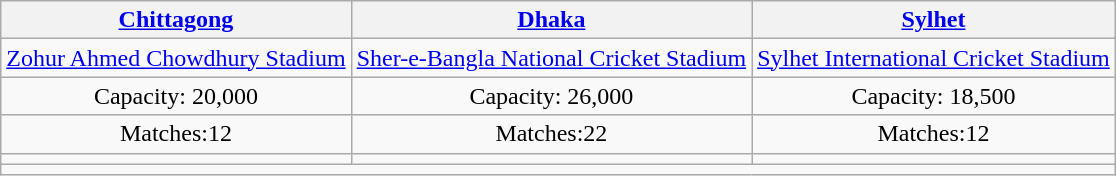<table class="wikitable" style="text-align:center">
<tr>
<th><a href='#'>Chittagong</a></th>
<th><a href='#'>Dhaka</a></th>
<th><a href='#'>Sylhet</a></th>
</tr>
<tr>
<td><a href='#'>Zohur Ahmed Chowdhury Stadium</a></td>
<td><a href='#'>Sher-e-Bangla National Cricket Stadium</a></td>
<td><a href='#'>Sylhet International Cricket Stadium</a></td>
</tr>
<tr>
<td>Capacity: 20,000</td>
<td>Capacity: 26,000</td>
<td>Capacity: 18,500</td>
</tr>
<tr>
<td>Matches:12</td>
<td>Matches:22</td>
<td>Matches:12</td>
</tr>
<tr>
<td></td>
<td></td>
<td></td>
</tr>
<tr>
<td colspan="3"></td>
</tr>
</table>
